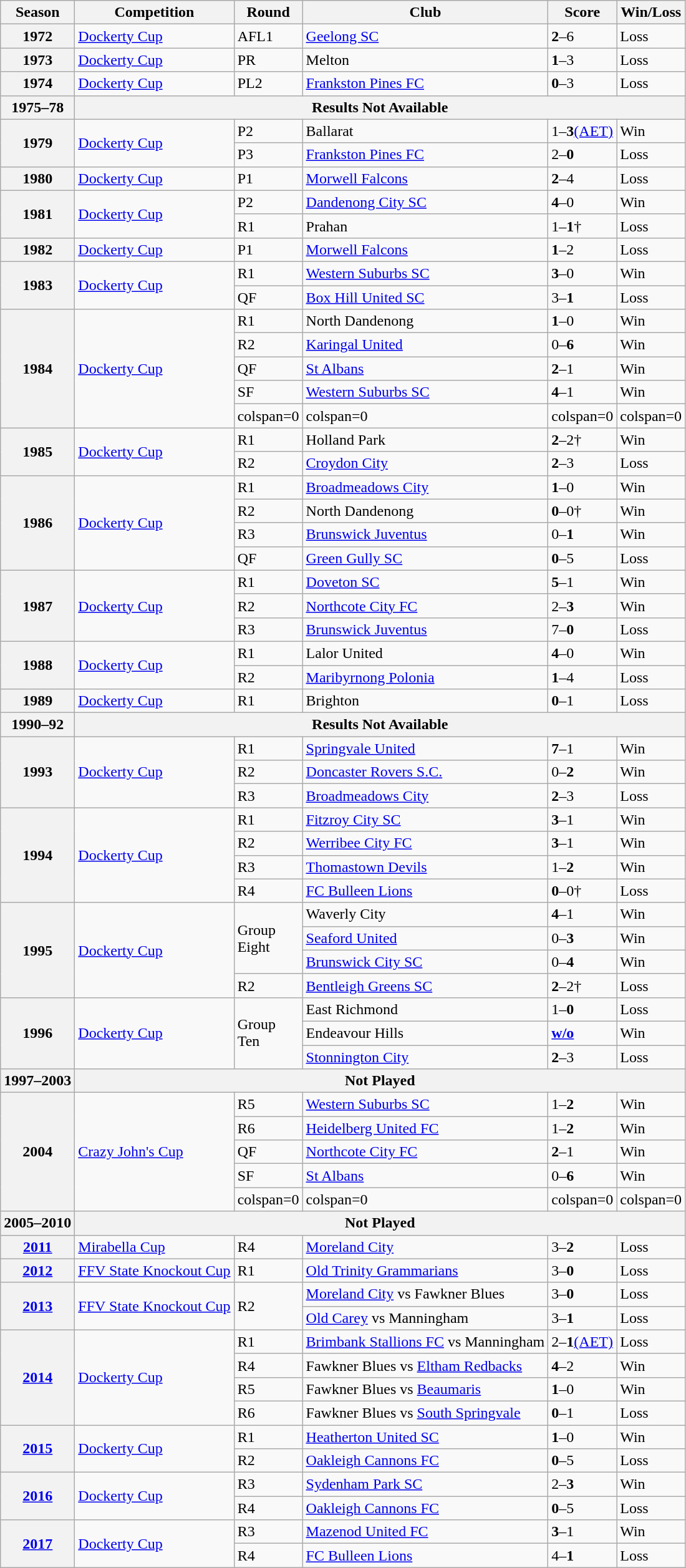<table class="wikitable">
<tr>
<th>Season</th>
<th>Competition</th>
<th>Round</th>
<th>Club</th>
<th>Score</th>
<th>Win/Loss</th>
</tr>
<tr>
<th>1972</th>
<td><a href='#'>Dockerty Cup</a></td>
<td>AFL1</td>
<td><a href='#'>Geelong SC</a></td>
<td><strong>2</strong>–6</td>
<td>Loss</td>
</tr>
<tr>
<th>1973</th>
<td><a href='#'>Dockerty Cup</a></td>
<td>PR</td>
<td>Melton</td>
<td><strong>1</strong>–3</td>
<td>Loss</td>
</tr>
<tr>
<th>1974</th>
<td><a href='#'>Dockerty Cup</a></td>
<td>PL2</td>
<td><a href='#'>Frankston Pines FC</a></td>
<td><strong>0</strong>–3</td>
<td>Loss</td>
</tr>
<tr>
<th>1975–78</th>
<th colspan="5">Results Not Available</th>
</tr>
<tr>
<th rowspan="2">1979</th>
<td rowspan="2"><a href='#'>Dockerty Cup</a></td>
<td>P2</td>
<td>Ballarat</td>
<td>1–<strong>3</strong><a href='#'>(AET)</a></td>
<td>Win</td>
</tr>
<tr>
<td>P3</td>
<td><a href='#'>Frankston Pines FC</a></td>
<td>2–<strong>0</strong></td>
<td>Loss</td>
</tr>
<tr>
<th>1980</th>
<td><a href='#'>Dockerty Cup</a></td>
<td>P1</td>
<td><a href='#'>Morwell Falcons</a></td>
<td><strong>2</strong>–4</td>
<td>Loss</td>
</tr>
<tr>
<th rowspan="2">1981</th>
<td rowspan="2"><a href='#'>Dockerty Cup</a></td>
<td>P2</td>
<td><a href='#'>Dandenong City SC</a></td>
<td><strong>4</strong>–0</td>
<td>Win</td>
</tr>
<tr>
<td>R1</td>
<td>Prahan</td>
<td>1–<strong>1</strong>†</td>
<td>Loss</td>
</tr>
<tr>
<th>1982</th>
<td><a href='#'>Dockerty Cup</a></td>
<td>P1</td>
<td><a href='#'>Morwell Falcons</a></td>
<td><strong>1</strong>–2</td>
<td>Loss</td>
</tr>
<tr>
<th rowspan="2">1983</th>
<td rowspan="2"><a href='#'>Dockerty Cup</a></td>
<td>R1</td>
<td><a href='#'>Western Suburbs SC</a></td>
<td><strong>3</strong>–0</td>
<td>Win</td>
</tr>
<tr>
<td>QF</td>
<td><a href='#'>Box Hill United SC</a></td>
<td>3–<strong>1</strong></td>
<td>Loss</td>
</tr>
<tr>
<th rowspan="5">1984</th>
<td rowspan="5"><a href='#'>Dockerty Cup</a></td>
<td>R1</td>
<td>North Dandenong</td>
<td><strong>1</strong>–0</td>
<td>Win</td>
</tr>
<tr>
<td>R2</td>
<td><a href='#'>Karingal United</a></td>
<td>0–<strong>6</strong></td>
<td>Win</td>
</tr>
<tr>
<td>QF</td>
<td><a href='#'>St Albans</a></td>
<td><strong>2</strong>–1</td>
<td>Win</td>
</tr>
<tr>
<td>SF</td>
<td><a href='#'>Western Suburbs SC</a></td>
<td><strong>4</strong>–1</td>
<td>Win</td>
</tr>
<tr>
<td>colspan=0 </td>
<td>colspan=0 </td>
<td>colspan=0 </td>
<td>colspan=0 </td>
</tr>
<tr>
<th rowspan="2">1985</th>
<td rowspan="2"><a href='#'>Dockerty Cup</a></td>
<td>R1</td>
<td>Holland Park</td>
<td><strong>2</strong>–2†</td>
<td>Win</td>
</tr>
<tr>
<td>R2</td>
<td><a href='#'>Croydon City</a></td>
<td><strong>2</strong>–3</td>
<td>Loss</td>
</tr>
<tr>
<th rowspan="4">1986</th>
<td rowspan="4"><a href='#'>Dockerty Cup</a></td>
<td>R1</td>
<td><a href='#'>Broadmeadows City</a></td>
<td><strong>1</strong>–0</td>
<td>Win</td>
</tr>
<tr>
<td>R2</td>
<td>North Dandenong</td>
<td><strong>0</strong>–0†</td>
<td>Win</td>
</tr>
<tr>
<td>R3</td>
<td><a href='#'>Brunswick Juventus</a></td>
<td>0–<strong>1</strong></td>
<td>Win</td>
</tr>
<tr>
<td>QF</td>
<td><a href='#'>Green Gully SC</a></td>
<td><strong>0</strong>–5</td>
<td>Loss</td>
</tr>
<tr>
<th rowspan="3">1987</th>
<td rowspan="3"><a href='#'>Dockerty Cup</a></td>
<td>R1</td>
<td><a href='#'>Doveton SC</a></td>
<td><strong>5</strong>–1</td>
<td>Win</td>
</tr>
<tr>
<td>R2</td>
<td><a href='#'>Northcote City FC</a></td>
<td>2–<strong>3</strong></td>
<td>Win</td>
</tr>
<tr>
<td>R3</td>
<td><a href='#'>Brunswick Juventus</a></td>
<td>7–<strong>0</strong></td>
<td>Loss</td>
</tr>
<tr>
<th rowspan="2">1988</th>
<td rowspan="2"><a href='#'>Dockerty Cup</a></td>
<td>R1</td>
<td>Lalor United</td>
<td><strong>4</strong>–0</td>
<td>Win</td>
</tr>
<tr>
<td>R2</td>
<td><a href='#'>Maribyrnong Polonia</a></td>
<td><strong>1</strong>–4</td>
<td>Loss</td>
</tr>
<tr>
<th>1989</th>
<td><a href='#'>Dockerty Cup</a></td>
<td>R1</td>
<td>Brighton</td>
<td><strong>0</strong>–1</td>
<td>Loss</td>
</tr>
<tr>
<th>1990–92</th>
<th colspan="5">Results Not Available</th>
</tr>
<tr>
<th rowspan="3">1993</th>
<td rowspan="3"><a href='#'>Dockerty Cup</a></td>
<td>R1</td>
<td><a href='#'>Springvale United</a></td>
<td><strong>7</strong>–1</td>
<td>Win</td>
</tr>
<tr>
<td>R2</td>
<td><a href='#'>Doncaster Rovers S.C.</a></td>
<td>0–<strong>2</strong></td>
<td>Win</td>
</tr>
<tr>
<td>R3</td>
<td><a href='#'>Broadmeadows City</a></td>
<td><strong>2</strong>–3</td>
<td>Loss</td>
</tr>
<tr>
<th rowspan="4">1994</th>
<td rowspan="4"><a href='#'>Dockerty Cup</a></td>
<td>R1</td>
<td><a href='#'>Fitzroy City SC</a></td>
<td><strong>3</strong>–1</td>
<td>Win</td>
</tr>
<tr>
<td>R2</td>
<td><a href='#'>Werribee City FC</a></td>
<td><strong>3</strong>–1</td>
<td>Win</td>
</tr>
<tr>
<td>R3</td>
<td><a href='#'>Thomastown Devils</a></td>
<td>1–<strong>2</strong></td>
<td>Win</td>
</tr>
<tr>
<td>R4</td>
<td><a href='#'>FC Bulleen Lions</a></td>
<td><strong>0</strong>–0†</td>
<td>Loss</td>
</tr>
<tr>
<th rowspan="4">1995</th>
<td rowspan="4"><a href='#'>Dockerty Cup</a></td>
<td rowspan="3">Group<br>Eight</td>
<td>Waverly City</td>
<td><strong>4</strong>–1</td>
<td>Win</td>
</tr>
<tr>
<td><a href='#'>Seaford United</a></td>
<td>0–<strong>3</strong></td>
<td>Win</td>
</tr>
<tr>
<td><a href='#'>Brunswick City SC</a></td>
<td>0–<strong>4</strong></td>
<td>Win</td>
</tr>
<tr>
<td>R2</td>
<td><a href='#'>Bentleigh Greens SC</a></td>
<td><strong>2</strong>–2†</td>
<td>Loss</td>
</tr>
<tr>
<th rowspan="3">1996</th>
<td rowspan="3"><a href='#'>Dockerty Cup</a></td>
<td rowspan="3">Group<br>Ten</td>
<td>East Richmond</td>
<td>1–<strong>0</strong></td>
<td>Loss</td>
</tr>
<tr>
<td>Endeavour Hills</td>
<td><a href='#'><strong>w/o</strong></a></td>
<td>Win</td>
</tr>
<tr>
<td><a href='#'>Stonnington City</a></td>
<td><strong>2</strong>–3</td>
<td>Loss</td>
</tr>
<tr>
<th>1997–2003</th>
<th colspan="5">Not Played</th>
</tr>
<tr>
<th rowspan="5">2004</th>
<td rowspan="5"><a href='#'>Crazy John's Cup</a></td>
<td>R5</td>
<td><a href='#'>Western Suburbs SC</a></td>
<td>1–<strong>2</strong></td>
<td>Win</td>
</tr>
<tr>
<td>R6</td>
<td><a href='#'>Heidelberg United FC</a></td>
<td>1–<strong>2</strong></td>
<td>Win</td>
</tr>
<tr>
<td>QF</td>
<td><a href='#'>Northcote City FC</a></td>
<td><strong>2</strong>–1</td>
<td>Win</td>
</tr>
<tr>
<td>SF</td>
<td><a href='#'>St Albans</a></td>
<td>0–<strong>6</strong></td>
<td>Win</td>
</tr>
<tr>
<td>colspan=0 </td>
<td>colspan=0 </td>
<td>colspan=0 </td>
<td>colspan=0 </td>
</tr>
<tr>
<th>2005–2010</th>
<th colspan="5">Not Played</th>
</tr>
<tr>
<th><a href='#'>2011</a></th>
<td><a href='#'>Mirabella Cup</a></td>
<td>R4</td>
<td><a href='#'>Moreland City</a></td>
<td>3–<strong>2</strong></td>
<td>Loss</td>
</tr>
<tr>
<th><a href='#'>2012</a></th>
<td><a href='#'>FFV State Knockout Cup</a></td>
<td>R1</td>
<td><a href='#'>Old Trinity Grammarians</a></td>
<td>3–<strong>0</strong></td>
<td>Loss</td>
</tr>
<tr>
<th rowspan="2"><a href='#'>2013</a></th>
<td rowspan="2"><a href='#'>FFV State Knockout Cup</a></td>
<td rowspan="2">R2</td>
<td><a href='#'>Moreland City</a> vs Fawkner Blues</td>
<td>3–<strong>0</strong></td>
<td>Loss</td>
</tr>
<tr>
<td><a href='#'>Old Carey</a> vs Manningham</td>
<td>3–<strong>1</strong></td>
<td>Loss</td>
</tr>
<tr>
<th rowspan="4"><a href='#'>2014</a></th>
<td rowspan="4"><a href='#'>Dockerty Cup</a></td>
<td>R1</td>
<td><a href='#'>Brimbank Stallions FC</a> vs Manningham</td>
<td>2–<strong>1</strong><a href='#'>(AET)</a></td>
<td>Loss</td>
</tr>
<tr>
<td>R4</td>
<td>Fawkner Blues vs <a href='#'>Eltham Redbacks</a></td>
<td><strong>4</strong>–2</td>
<td>Win</td>
</tr>
<tr>
<td>R5</td>
<td>Fawkner Blues vs <a href='#'>Beaumaris</a></td>
<td><strong>1</strong>–0</td>
<td>Win</td>
</tr>
<tr>
<td>R6</td>
<td>Fawkner Blues vs <a href='#'>South Springvale</a></td>
<td><strong>0</strong>–1</td>
<td>Loss</td>
</tr>
<tr>
<th rowspan="2"><a href='#'>2015</a></th>
<td rowspan="2"><a href='#'>Dockerty Cup</a></td>
<td>R1</td>
<td><a href='#'>Heatherton United SC</a></td>
<td><strong>1</strong>–0</td>
<td>Win</td>
</tr>
<tr>
<td>R2</td>
<td><a href='#'>Oakleigh Cannons FC</a></td>
<td><strong>0</strong>–5</td>
<td>Loss</td>
</tr>
<tr>
<th rowspan="2"><a href='#'>2016</a></th>
<td rowspan="2"><a href='#'>Dockerty Cup</a></td>
<td>R3</td>
<td><a href='#'>Sydenham Park SC</a></td>
<td>2–<strong>3</strong></td>
<td>Win</td>
</tr>
<tr>
<td>R4</td>
<td><a href='#'>Oakleigh Cannons FC</a></td>
<td><strong>0</strong>–5</td>
<td>Loss</td>
</tr>
<tr>
<th rowspan="2"><a href='#'>2017</a></th>
<td rowspan="2"><a href='#'>Dockerty Cup</a></td>
<td>R3</td>
<td><a href='#'>Mazenod United FC</a></td>
<td><strong>3</strong>–1</td>
<td>Win</td>
</tr>
<tr>
<td>R4</td>
<td><a href='#'>FC Bulleen Lions</a></td>
<td>4–<strong>1</strong></td>
<td>Loss</td>
</tr>
</table>
